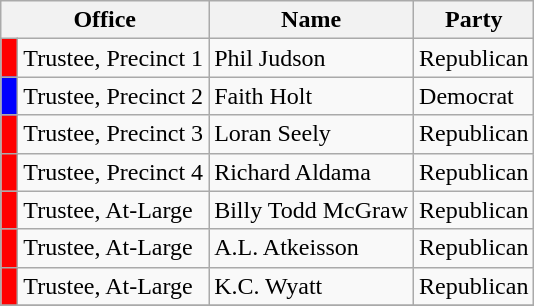<table class="wikitable">
<tr>
<th colspan="2">Office</th>
<th>Name</th>
<th>Party</th>
</tr>
<tr>
<td bgcolor="red"> </td>
<td>Trustee, Precinct 1</td>
<td>Phil Judson</td>
<td>Republican</td>
</tr>
<tr>
<td bgcolor="blue"> </td>
<td>Trustee, Precinct 2</td>
<td>Faith Holt</td>
<td>Democrat</td>
</tr>
<tr>
<td bgcolor="red"> </td>
<td>Trustee, Precinct 3</td>
<td>Loran Seely</td>
<td>Republican</td>
</tr>
<tr>
<td bgcolor="red"> </td>
<td>Trustee, Precinct 4</td>
<td>Richard Aldama</td>
<td>Republican</td>
</tr>
<tr>
<td bgcolor="red"> </td>
<td>Trustee, At-Large</td>
<td>Billy Todd McGraw</td>
<td>Republican</td>
</tr>
<tr>
<td bgcolor="red"> </td>
<td>Trustee, At-Large</td>
<td>A.L. Atkeisson</td>
<td>Republican</td>
</tr>
<tr>
<td bgcolor="red"> </td>
<td>Trustee, At-Large</td>
<td>K.C. Wyatt</td>
<td>Republican</td>
</tr>
<tr>
</tr>
</table>
